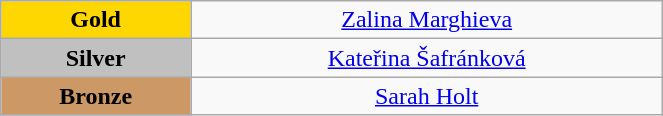<table class="wikitable" style="text-align:center; " width="35%">
<tr>
<td bgcolor="gold"><strong>Gold</strong></td>
<td><a href='#'>Zalina Marghieva</a><br>  <small><em></em></small></td>
</tr>
<tr>
<td bgcolor="silver"><strong>Silver</strong></td>
<td><a href='#'>Kateřina Šafránková</a><br>  <small><em></em></small></td>
</tr>
<tr>
<td bgcolor="CC9966"><strong>Bronze</strong></td>
<td><a href='#'>Sarah Holt</a><br>  <small><em></em></small></td>
</tr>
</table>
